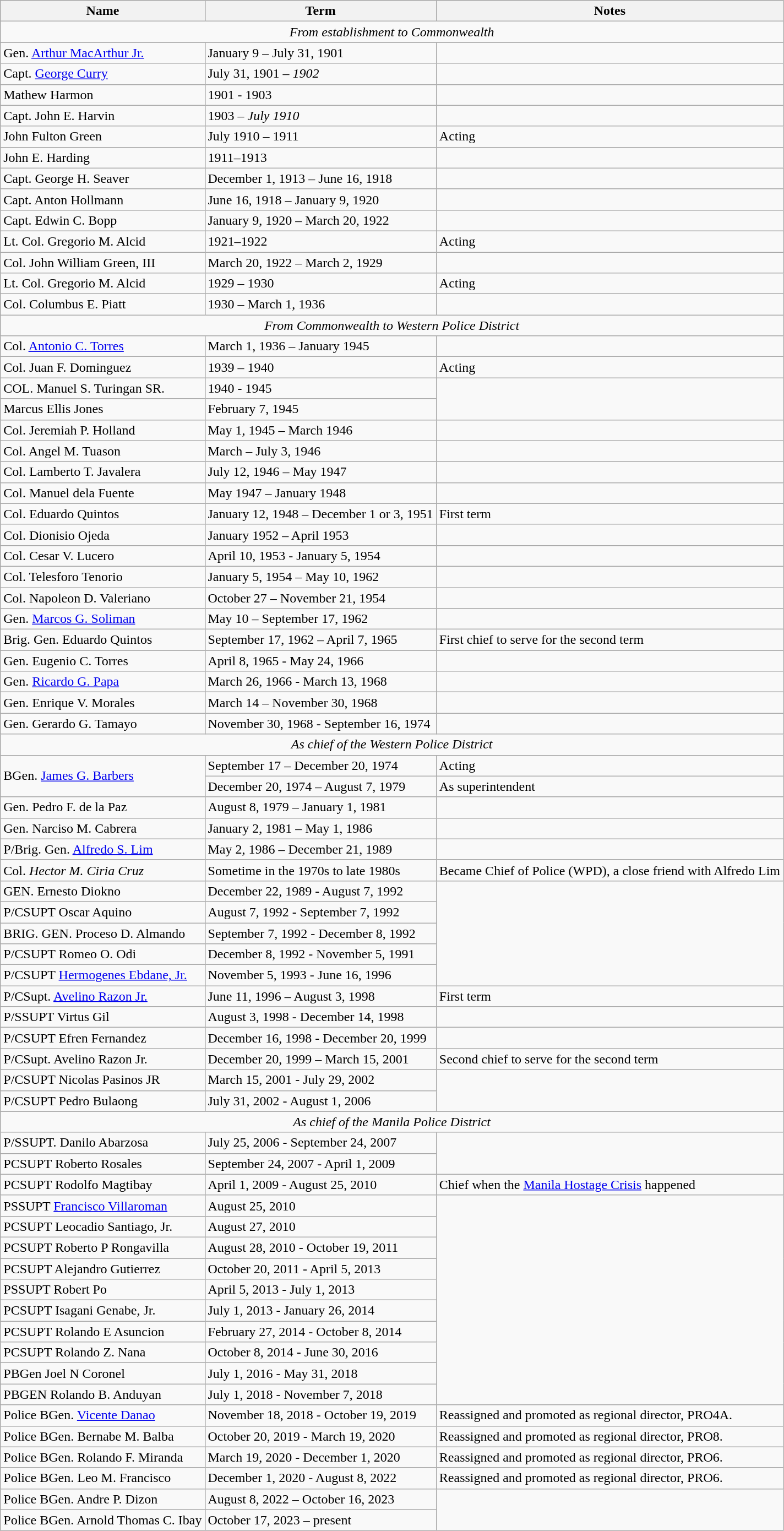<table class="wikitable sortable">
<tr>
<th>Name</th>
<th>Term</th>
<th>Notes</th>
</tr>
<tr>
<td colspan=3 align=center><em>From establishment to Commonwealth</em></td>
</tr>
<tr>
<td>Gen. <a href='#'>Arthur MacArthur Jr.</a></td>
<td>January 9 – July 31, 1901</td>
<td></td>
</tr>
<tr>
<td>Capt. <a href='#'>George Curry</a></td>
<td>July 31, 1901 – <em>1902</em></td>
<td></td>
</tr>
<tr>
<td>Mathew Harmon</td>
<td>1901 - 1903</td>
</tr>
<tr>
<td>Capt. John E. Harvin<br></td>
<td>1903 – <em>July 1910</em></td>
<td></td>
</tr>
<tr>
<td>John Fulton Green </td>
<td>July 1910 – 1911</td>
<td>Acting</td>
</tr>
<tr>
<td>John E. Harding</td>
<td>1911–1913</td>
</tr>
<tr>
<td>Capt. George H. Seaver</td>
<td>December 1, 1913 – June 16, 1918</td>
<td></td>
</tr>
<tr>
<td>Capt. Anton Hollmann</td>
<td>June 16, 1918 – January 9, 1920</td>
<td></td>
</tr>
<tr>
<td>Capt. Edwin C. Bopp</td>
<td>January 9, 1920 – March 20, 1922</td>
<td></td>
</tr>
<tr>
<td>Lt. Col. Gregorio M. Alcid </td>
<td>1921–1922</td>
<td>Acting</td>
</tr>
<tr>
<td>Col. John William Green, III</td>
<td>March 20, 1922 – March 2, 1929</td>
<td></td>
</tr>
<tr>
<td>Lt. Col. Gregorio M. Alcid </td>
<td>1929 – 1930</td>
<td>Acting</td>
</tr>
<tr>
<td>Col. Columbus E. Piatt</td>
<td>1930 – March 1, 1936</td>
<td></td>
</tr>
<tr>
<td colspan=3 align=center><em>From Commonwealth to Western Police District</em></td>
</tr>
<tr>
<td>Col. <a href='#'>Antonio C. Torres</a></td>
<td>March 1, 1936 – January 1945</td>
<td></td>
</tr>
<tr>
<td>Col. Juan F. Dominguez</td>
<td>1939 – 1940</td>
<td>Acting</td>
</tr>
<tr>
<td>COL. Manuel S. Turingan SR.</td>
<td>1940 - 1945</td>
</tr>
<tr>
<td>Marcus Ellis Jones</td>
<td>February 7, 1945</td>
</tr>
<tr>
<td>Col. Jeremiah P. Holland</td>
<td>May 1, 1945 – March 1946</td>
<td></td>
</tr>
<tr>
<td>Col. Angel M. Tuason</td>
<td>March – July 3, 1946</td>
<td></td>
</tr>
<tr>
<td>Col. Lamberto T. Javalera</td>
<td>July 12, 1946 – May 1947</td>
<td></td>
</tr>
<tr>
<td>Col. Manuel dela Fuente</td>
<td>May 1947 – January 1948</td>
<td></td>
</tr>
<tr>
<td>Col. Eduardo Quintos</td>
<td>January 12, 1948 – December 1 or 3, 1951</td>
<td>First term</td>
</tr>
<tr>
<td>Col. Dionisio Ojeda</td>
<td>January 1952 – April 1953</td>
<td></td>
</tr>
<tr>
<td>Col. Cesar V. Lucero</td>
<td>April 10, 1953 - January 5, 1954</td>
<td></td>
</tr>
<tr>
<td>Col. Telesforo Tenorio</td>
<td>January 5, 1954 – May 10, 1962</td>
<td></td>
</tr>
<tr>
<td>Col. Napoleon D. Valeriano</td>
<td>October 27 – November 21, 1954</td>
<td></td>
</tr>
<tr>
<td>Gen. <a href='#'>Marcos G. Soliman</a></td>
<td>May 10 – September 17, 1962</td>
<td></td>
</tr>
<tr>
<td>Brig. Gen. Eduardo Quintos</td>
<td>September 17, 1962 – April 7, 1965</td>
<td>First chief to serve for the second term</td>
</tr>
<tr>
<td>Gen. Eugenio C. Torres</td>
<td>April 8, 1965 - May 24, 1966</td>
<td></td>
</tr>
<tr>
<td>Gen. <a href='#'>Ricardo G. Papa</a></td>
<td>March 26, 1966 - March 13, 1968</td>
<td></td>
</tr>
<tr>
<td>Gen. Enrique V. Morales</td>
<td>March 14 – November 30, 1968</td>
<td></td>
</tr>
<tr>
<td>Gen. Gerardo G. Tamayo</td>
<td>November 30, 1968 - September 16, 1974</td>
<td></td>
</tr>
<tr>
<td colspan=3 align=center><em>As chief of the Western Police District</em></td>
</tr>
<tr>
<td rowspan=2>BGen. <a href='#'>James G. Barbers</a></td>
<td>September 17 – December 20, 1974</td>
<td>Acting</td>
</tr>
<tr>
<td>December 20, 1974 – August 7, 1979</td>
<td>As superintendent</td>
</tr>
<tr>
<td>Gen. Pedro F. de la Paz</td>
<td>August 8, 1979 – January 1, 1981</td>
<td></td>
</tr>
<tr>
<td>Gen. Narciso M. Cabrera</td>
<td>January 2, 1981 – May 1, 1986</td>
<td></td>
</tr>
<tr>
<td>P/Brig. Gen. <a href='#'>Alfredo S. Lim</a></td>
<td>May 2, 1986 – December 21, 1989</td>
<td></td>
</tr>
<tr>
<td>Col. <em>Hector M. Ciria Cruz</em></td>
<td>Sometime in the 1970s to late 1980s</td>
<td>Became Chief of Police (WPD), a close friend with Alfredo Lim</td>
</tr>
<tr>
<td>GEN. Ernesto Diokno</td>
<td>December 22, 1989 - August 7, 1992</td>
</tr>
<tr>
<td>P/CSUPT Oscar Aquino</td>
<td>August 7, 1992 - September 7, 1992</td>
</tr>
<tr>
<td>BRIG. GEN. Proceso  D. Almando</td>
<td>September 7, 1992 - December 8, 1992</td>
</tr>
<tr>
<td>P/CSUPT Romeo O. Odi</td>
<td>December 8, 1992 - November 5, 1991</td>
</tr>
<tr>
<td>P/CSUPT <a href='#'>Hermogenes Ebdane, Jr.</a></td>
<td>November 5, 1993 - June 16, 1996</td>
</tr>
<tr>
<td>P/CSupt. <a href='#'>Avelino Razon Jr.</a></td>
<td>June 11, 1996 – August 3, 1998</td>
<td>First term</td>
</tr>
<tr>
<td>P/SSUPT Virtus Gil</td>
<td>August 3, 1998 - December 14, 1998</td>
<td></td>
</tr>
<tr>
<td>P/CSUPT Efren Fernandez</td>
<td>December 16, 1998 - December 20, 1999</td>
<td></td>
</tr>
<tr>
<td>P/CSupt. Avelino Razon Jr.</td>
<td>December 20, 1999 – March 15, 2001</td>
<td>Second chief to serve for the second term</td>
</tr>
<tr>
<td>P/CSUPT Nicolas Pasinos JR</td>
<td>March 15, 2001 - July 29, 2002</td>
</tr>
<tr>
<td>P/CSUPT Pedro Bulaong</td>
<td>July 31, 2002 - August 1, 2006</td>
</tr>
<tr>
<td colspan=3 align=center><em>As chief of the Manila Police District</em></td>
</tr>
<tr>
<td>P/SSUPT. Danilo Abarzosa</td>
<td>July 25, 2006 - September 24, 2007</td>
</tr>
<tr>
<td>PCSUPT Roberto Rosales</td>
<td>September 24, 2007 - April 1, 2009</td>
</tr>
<tr>
<td>PCSUPT Rodolfo Magtibay</td>
<td>April 1, 2009 - August 25, 2010</td>
<td>Chief when the <a href='#'>Manila Hostage Crisis</a> happened</td>
</tr>
<tr>
<td>PSSUPT <a href='#'>Francisco Villaroman</a> </td>
<td>August 25, 2010</td>
</tr>
<tr>
<td>PCSUPT Leocadio Santiago, Jr.</td>
<td>August 27, 2010</td>
</tr>
<tr>
<td>PCSUPT Roberto P Rongavilla</td>
<td>August 28, 2010 - October 19, 2011</td>
</tr>
<tr>
<td>PCSUPT Alejandro Gutierrez</td>
<td>October 20, 2011 - April 5, 2013</td>
</tr>
<tr>
<td>PSSUPT Robert Po </td>
<td>April 5, 2013 - July 1, 2013</td>
</tr>
<tr>
<td>PCSUPT Isagani Genabe, Jr.</td>
<td>July 1, 2013 - January 26, 2014</td>
</tr>
<tr>
<td>PCSUPT Rolando E Asuncion</td>
<td>February 27, 2014 - October 8, 2014</td>
</tr>
<tr>
<td>PCSUPT Rolando Z. Nana</td>
<td>October 8, 2014 - June 30, 2016</td>
</tr>
<tr>
<td>PBGen Joel N Coronel</td>
<td>July 1, 2016 - May 31, 2018</td>
</tr>
<tr>
<td>PBGEN Rolando B. Anduyan</td>
<td>July 1, 2018 -  November 7, 2018</td>
</tr>
<tr>
<td>Police BGen. <a href='#'>Vicente Danao</a></td>
<td>November 18, 2018 - October 19, 2019</td>
<td>Reassigned and promoted as regional director, PRO4A.</td>
</tr>
<tr>
<td>Police BGen. Bernabe M. Balba</td>
<td>October 20, 2019 - March 19, 2020</td>
<td>Reassigned and promoted as regional director, PRO8.</td>
</tr>
<tr>
<td>Police BGen. Rolando F. Miranda</td>
<td>March 19, 2020 - December 1, 2020</td>
<td>Reassigned and promoted as regional director, PRO6.</td>
</tr>
<tr>
<td>Police BGen. Leo M. Francisco</td>
<td>December 1, 2020 - August 8, 2022</td>
<td>Reassigned and promoted as regional director, PRO6.</td>
</tr>
<tr>
<td>Police BGen. Andre P. Dizon</td>
<td>August 8, 2022 – October 16, 2023</td>
</tr>
<tr>
<td>Police BGen. Arnold Thomas C. Ibay</td>
<td>October 17, 2023 – present</td>
</tr>
</table>
